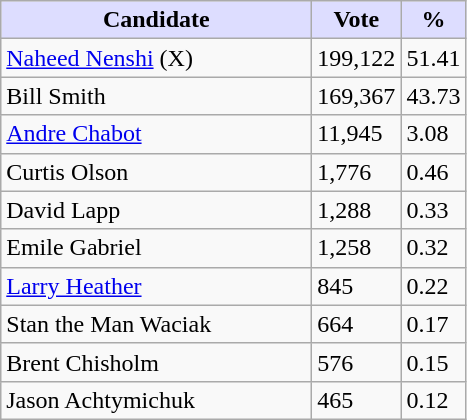<table class="wikitable">
<tr>
<th style="background:#ddf; width:200px;">Candidate</th>
<th style="background:#ddf; width:50px;">Vote</th>
<th style="background:#ddf; width:30px;">%</th>
</tr>
<tr>
<td><a href='#'>Naheed Nenshi</a> (X)</td>
<td>199,122</td>
<td>51.41</td>
</tr>
<tr>
<td>Bill Smith</td>
<td>169,367</td>
<td>43.73</td>
</tr>
<tr>
<td><a href='#'>Andre Chabot</a></td>
<td>11,945</td>
<td>3.08</td>
</tr>
<tr>
<td>Curtis Olson</td>
<td>1,776</td>
<td>0.46</td>
</tr>
<tr>
<td>David Lapp</td>
<td>1,288</td>
<td>0.33</td>
</tr>
<tr>
<td>Emile Gabriel</td>
<td>1,258</td>
<td>0.32</td>
</tr>
<tr>
<td><a href='#'>Larry Heather</a></td>
<td>845</td>
<td>0.22</td>
</tr>
<tr>
<td>Stan the Man Waciak</td>
<td>664</td>
<td>0.17</td>
</tr>
<tr>
<td>Brent Chisholm</td>
<td>576</td>
<td>0.15</td>
</tr>
<tr>
<td>Jason Achtymichuk</td>
<td>465</td>
<td>0.12</td>
</tr>
</table>
